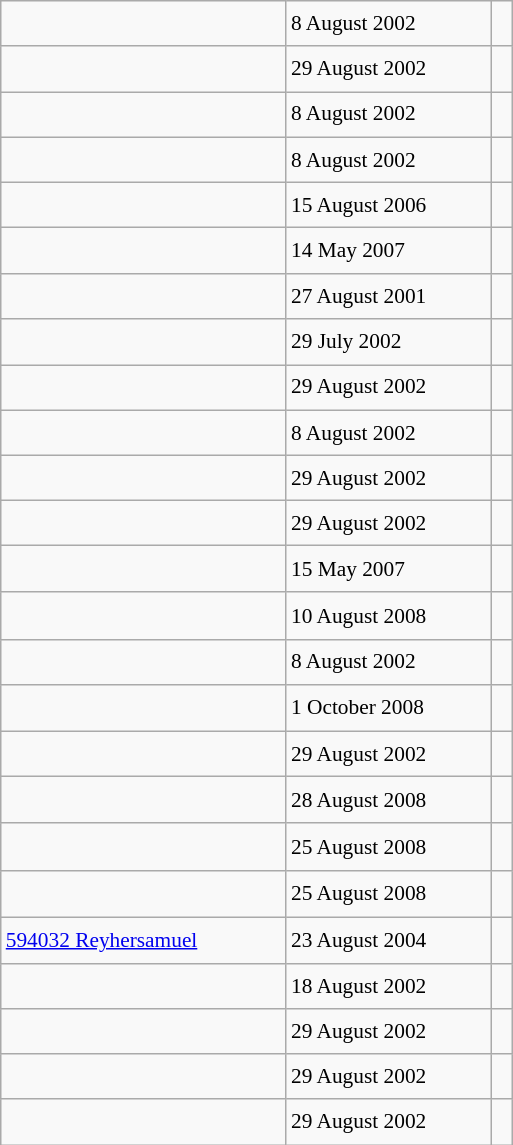<table class="wikitable" style="font-size: 89%; float: left; width: 24em; margin-right: 1em; line-height: 1.65em">
<tr>
<td></td>
<td>8 August 2002</td>
<td><small></small></td>
</tr>
<tr>
<td></td>
<td>29 August 2002</td>
<td><small></small></td>
</tr>
<tr>
<td></td>
<td>8 August 2002</td>
<td><small></small></td>
</tr>
<tr>
<td></td>
<td>8 August 2002</td>
<td><small></small></td>
</tr>
<tr>
<td></td>
<td>15 August 2006</td>
<td><small></small></td>
</tr>
<tr>
<td></td>
<td>14 May 2007</td>
<td><small></small> </td>
</tr>
<tr>
<td></td>
<td>27 August 2001</td>
<td><small></small></td>
</tr>
<tr>
<td></td>
<td>29 July 2002</td>
<td><small></small></td>
</tr>
<tr>
<td></td>
<td>29 August 2002</td>
<td><small></small></td>
</tr>
<tr>
<td></td>
<td>8 August 2002</td>
<td><small></small></td>
</tr>
<tr>
<td></td>
<td>29 August 2002</td>
<td><small></small></td>
</tr>
<tr>
<td></td>
<td>29 August 2002</td>
<td><small></small></td>
</tr>
<tr>
<td></td>
<td>15 May 2007</td>
<td><small></small> </td>
</tr>
<tr>
<td></td>
<td>10 August 2008</td>
<td><small></small> </td>
</tr>
<tr>
<td></td>
<td>8 August 2002</td>
<td><small></small></td>
</tr>
<tr>
<td></td>
<td>1 October 2008</td>
<td><small></small> </td>
</tr>
<tr>
<td></td>
<td>29 August 2002</td>
<td><small></small></td>
</tr>
<tr>
<td></td>
<td>28 August 2008</td>
<td><small></small> </td>
</tr>
<tr>
<td></td>
<td>25 August 2008</td>
<td><small></small> </td>
</tr>
<tr>
<td></td>
<td>25 August 2008</td>
<td><small></small> </td>
</tr>
<tr>
<td><a href='#'>594032 Reyhersamuel</a></td>
<td>23 August 2004</td>
<td><small></small> </td>
</tr>
<tr>
<td></td>
<td>18 August 2002</td>
<td></td>
</tr>
<tr>
<td></td>
<td>29 August 2002</td>
<td></td>
</tr>
<tr>
<td></td>
<td>29 August 2002</td>
<td></td>
</tr>
<tr>
<td></td>
<td>29 August 2002</td>
<td></td>
</tr>
</table>
